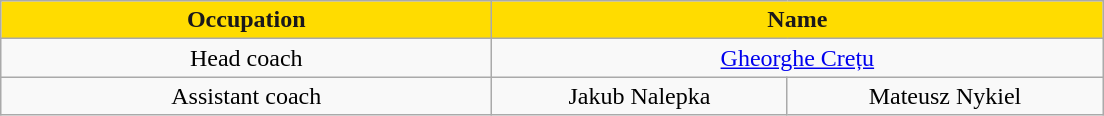<table class="wikitable" style="font-size:100%; text-align:center">
<tr>
<th style="width:20em; color:#1A181C; background-color:#FFDC00">Occupation</th>
<th colspan="2" style="width:25em; color:#1A181C; background-color:#FFDC00">Name</th>
</tr>
<tr>
<td>Head coach</td>
<td colspan="2"> <a href='#'>Gheorghe Crețu</a></td>
</tr>
<tr>
<td>Assistant coach</td>
<td> Jakub Nalepka</td>
<td> Mateusz Nykiel</td>
</tr>
</table>
